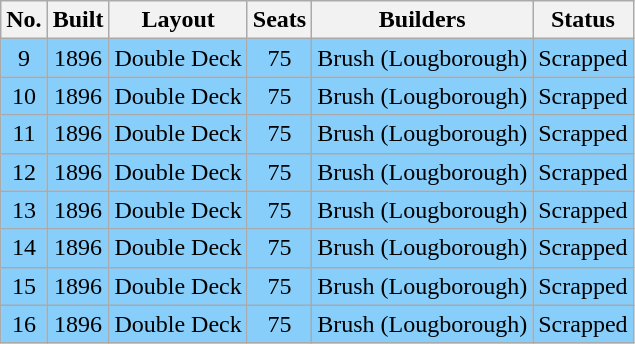<table class="wikitable">
<tr>
<th>No.</th>
<th>Built</th>
<th>Layout</th>
<th>Seats</th>
<th>Builders</th>
<th>Status</th>
</tr>
<tr bgcolor=#87cefa>
<td align="center">9</td>
<td align="center">1896</td>
<td align="center">Double Deck</td>
<td align="center">75</td>
<td align="center">Brush (Lougborough)</td>
<td align="center">Scrapped</td>
</tr>
<tr bgcolor=#87cefa>
<td align="center">10</td>
<td align="center">1896</td>
<td align="center">Double Deck</td>
<td align="center">75</td>
<td align="center">Brush (Lougborough)</td>
<td align="center">Scrapped</td>
</tr>
<tr bgcolor=#87cefa>
<td align="center">11</td>
<td align="center">1896</td>
<td align="center">Double Deck</td>
<td align="center">75</td>
<td align="center">Brush (Lougborough)</td>
<td align="center">Scrapped</td>
</tr>
<tr bgcolor=#87cefa>
<td align="center">12</td>
<td align="center">1896</td>
<td align="center">Double Deck</td>
<td align="center">75</td>
<td align="center">Brush (Lougborough)</td>
<td align="center">Scrapped</td>
</tr>
<tr bgcolor=#87cefa>
<td align="center">13</td>
<td align="center">1896</td>
<td align="center">Double Deck</td>
<td align="center">75</td>
<td align="center">Brush (Lougborough)</td>
<td align="center">Scrapped</td>
</tr>
<tr bgcolor=#87cefa>
<td align="center">14</td>
<td align="center">1896</td>
<td align="center">Double Deck</td>
<td align="center">75</td>
<td align="center">Brush (Lougborough)</td>
<td align="center">Scrapped</td>
</tr>
<tr bgcolor=#87cefa>
<td align="center">15</td>
<td align="center">1896</td>
<td align="center">Double Deck</td>
<td align="center">75</td>
<td align="center">Brush (Lougborough)</td>
<td align="center">Scrapped</td>
</tr>
<tr bgcolor=#87cefa>
<td align="center">16</td>
<td align="center">1896</td>
<td align="center">Double Deck</td>
<td align="center">75</td>
<td align="center">Brush (Lougborough)</td>
<td align="center">Scrapped</td>
</tr>
</table>
